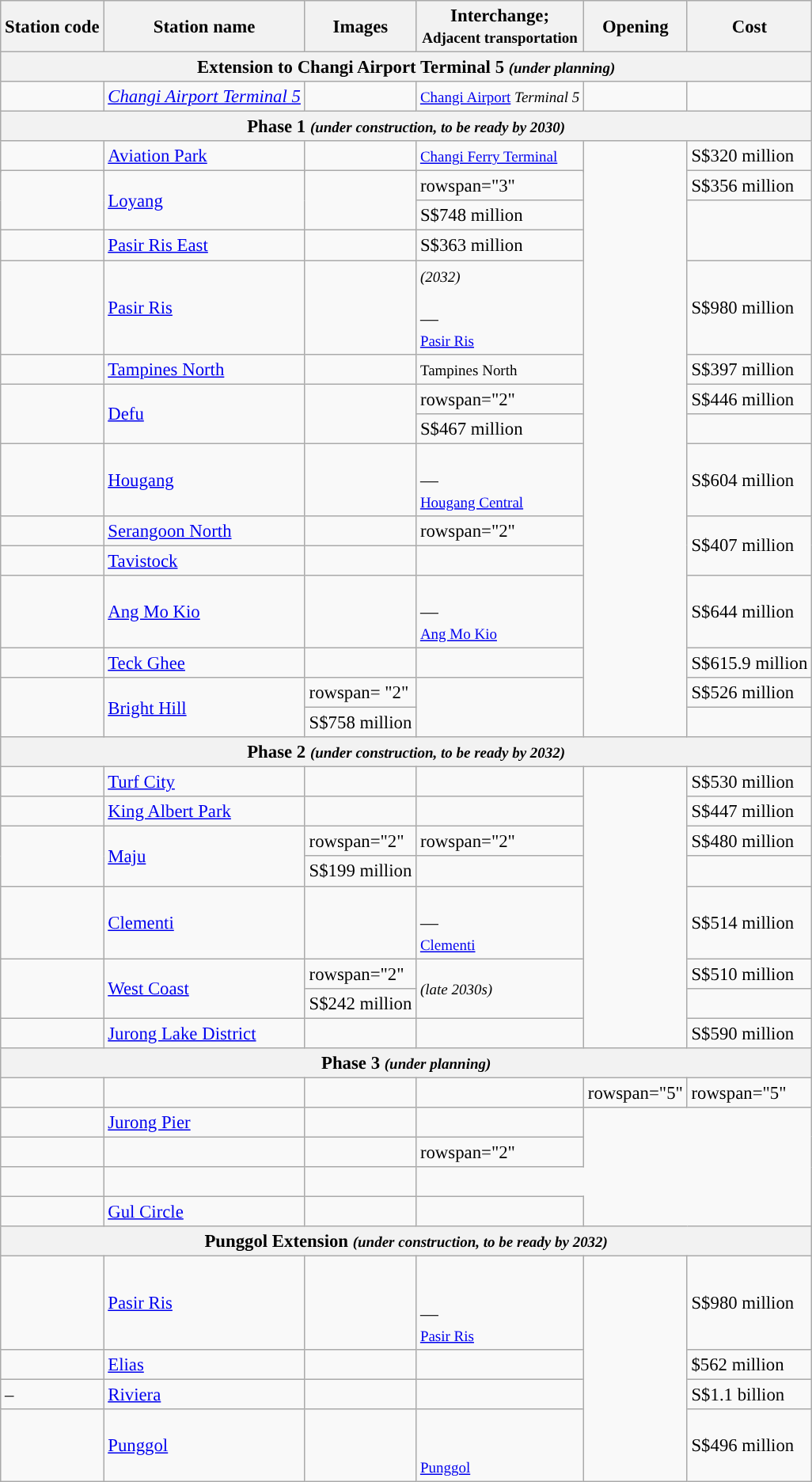<table class="wikitable" style="color: black; border-collapse: collapse; font-size: 95%">
<tr>
<th scope="col" style="color: black; background:#">Station code</th>
<th scope="col" style="color: black; background:#">Station name</th>
<th scope="col" style="color: black; background:#">Images</th>
<th scope="col" style="color: black; background:#">Interchange;<br><small>Adjacent transportation</small></th>
<th scope="col" style="color: black; background:#">Opening</th>
<th scope="col" style="color: black; background:#">Cost</th>
</tr>
<tr>
<th colspan="6">Extension to Changi Airport Terminal 5 <small><em>(under planning)</em></small></th>
</tr>
<tr>
<td scope="row"><br> </td>
<td><em><a href='#'>Changi Airport Terminal 5</a></em></td>
<td></td>
<td> <small><a href='#'>Changi Airport</a> <em>Terminal 5</em></small> </td>
<td></td>
<td></td>
</tr>
<tr>
<th colspan=6>Phase 1 <small><em>(under construction, to be ready by 2030)</em></small></th>
</tr>
<tr>
<td scope="row" rowspan="2"><br> </td>
<td rowspan="2"><a href='#'>Aviation Park</a></td>
<td rowspan="2"></td>
<td rowspan="2"> <small><a href='#'>Changi Ferry Terminal</a></small> </td>
<td rowspan="17"></td>
<td>S$320 million</td>
</tr>
<tr>
<td rowspan="2">S$356 million</td>
</tr>
<tr>
<td scope="row" rowspan="2"><br> </td>
<td rowspan="2"><a href='#'>Loyang</a></td>
<td rowspan="2"></td>
<td>rowspan="3" </td>
</tr>
<tr>
<td>S$748 million</td>
</tr>
<tr>
<td scope="row"><br> </td>
<td><a href='#'>Pasir Ris East</a></td>
<td></td>
<td>S$363 million</td>
</tr>
<tr>
<td scope="row"><br><br> </td>
<td><a href='#'>Pasir Ris</a></td>
<td></td>
<td>  <small><em>(2032)</em></small><br> <br>―<br> <small><a href='#'>Pasir Ris</a></small></td>
<td>S$980 million</td>
</tr>
<tr>
<td scope="row" rowspan="2"><br> </td>
<td rowspan="2"><a href='#'>Tampines North</a></td>
<td rowspan="2"></td>
<td rowspan="2"> <small>Tampines North</small></td>
<td>S$397 million</td>
</tr>
<tr>
<td rowspan="2">S$446 million</td>
</tr>
<tr>
<td scope="row" rowspan="2"><br> </td>
<td rowspan="2"><a href='#'>Defu</a></td>
<td rowspan="2"></td>
<td>rowspan="2" </td>
</tr>
<tr>
<td>S$467 million</td>
</tr>
<tr>
<td scope="row"><br>  </td>
<td><a href='#'>Hougang</a></td>
<td></td>
<td> <br>―<br> <small><a href='#'>Hougang Central</a></small></td>
<td>S$604 million</td>
</tr>
<tr>
<td scope="row"><br> </td>
<td><a href='#'>Serangoon North</a></td>
<td></td>
<td>rowspan="2" </td>
<td rowspan=2>S$407 million</td>
</tr>
<tr>
<td scope="row"><br> </td>
<td><a href='#'>Tavistock</a></td>
<td></td>
</tr>
<tr>
<td scope="row"><br> </td>
<td><a href='#'>Ang Mo Kio</a></td>
<td></td>
<td> <br>―<br> <small><a href='#'>Ang Mo Kio</a></small></td>
<td>S$644 million</td>
</tr>
<tr>
<td scope="row"><br> </td>
<td><a href='#'>Teck Ghee</a></td>
<td></td>
<td></td>
<td>S$615.9 million</td>
</tr>
<tr>
<td scope="row" rowspan="2"><br>  </td>
<td rowspan="2"><a href='#'>Bright Hill</a></td>
<td>rowspan= "2"</td>
<td rowspan="2"> </td>
<td>S$526 million</td>
</tr>
<tr>
<td>S$758 million</td>
</tr>
<tr>
<th colspan=6>Phase 2 <small><em>(under construction, to be ready by 2032)</em></small></th>
</tr>
<tr>
<td scope="row"><br> </td>
<td><a href='#'>Turf City</a></td>
<td></td>
<td></td>
<td rowspan="8"></td>
<td>S$530 million</td>
</tr>
<tr>
<td scope="row"><br>  </td>
<td><a href='#'>King Albert Park</a></td>
<td></td>
<td> </td>
<td>S$447 million</td>
</tr>
<tr>
<td rowspan="2" scope="row"><br> </td>
<td rowspan="2"><a href='#'>Maju</a></td>
<td>rowspan="2" </td>
<td>rowspan="2" </td>
<td>S$480 million</td>
</tr>
<tr>
<td>S$199 million</td>
</tr>
<tr>
<td scope="row"><br> </td>
<td><a href='#'>Clementi</a></td>
<td></td>
<td> <br>―<br> <small><a href='#'>Clementi</a></small></td>
<td>S$514 million</td>
</tr>
<tr>
<td rowspan="2" scope="row"><br> </td>
<td rowspan="2"><a href='#'>West Coast</a></td>
<td>rowspan="2" </td>
<td rowspan="2">  <small><em>(late 2030s)</em></small><br></td>
<td>S$510 million</td>
</tr>
<tr>
<td>S$242 million</td>
</tr>
<tr>
<td scope="row"><br> </td>
<td><a href='#'>Jurong Lake District</a></td>
<td></td>
<td></td>
<td>S$590 million</td>
</tr>
<tr>
<th colspan=6>Phase 3 <small><em>(under planning)</em></small></th>
</tr>
<tr>
<td scope="row"><br> </td>
<td></td>
<td></td>
<td></td>
<td>rowspan="5" </td>
<td>rowspan="5" </td>
</tr>
<tr>
<td scope="row"><br> </td>
<td><a href='#'>Jurong Pier</a></td>
<td></td>
<td> </td>
</tr>
<tr>
<td scope="row"><br> </td>
<td></td>
<td></td>
<td>rowspan="2" </td>
</tr>
<tr>
<td scope="row"><br> </td>
<td></td>
<td></td>
</tr>
<tr>
<td scope="row"><br> </td>
<td><a href='#'>Gul Circle</a></td>
<td></td>
<td> </td>
</tr>
<tr>
<th colspan=6>Punggol Extension <small><em>(under construction, to be ready by 2032)</em></small></th>
</tr>
<tr>
<td scope="row"><br><br> </td>
<td><a href='#'>Pasir Ris</a></td>
<td></td>
<td> <br> <br>―<br> <small><a href='#'>Pasir Ris</a></small></td>
<td rowspan="4"></td>
<td>S$980 million</td>
</tr>
<tr>
<td scope="row"><br> </td>
<td><a href='#'>Elias</a></td>
<td></td>
<td></td>
<td>$562 million</td>
</tr>
<tr>
<td scope="row">–<br> </td>
<td><a href='#'>Riviera</a></td>
<td></td>
<td>  </td>
<td>S$1.1 billion</td>
</tr>
<tr>
<td scope="row"><br> </td>
<td><a href='#'>Punggol</a></td>
<td></td>
<td> <br> <br> <small><a href='#'>Punggol</a></small></td>
<td>S$496 million</td>
</tr>
</table>
